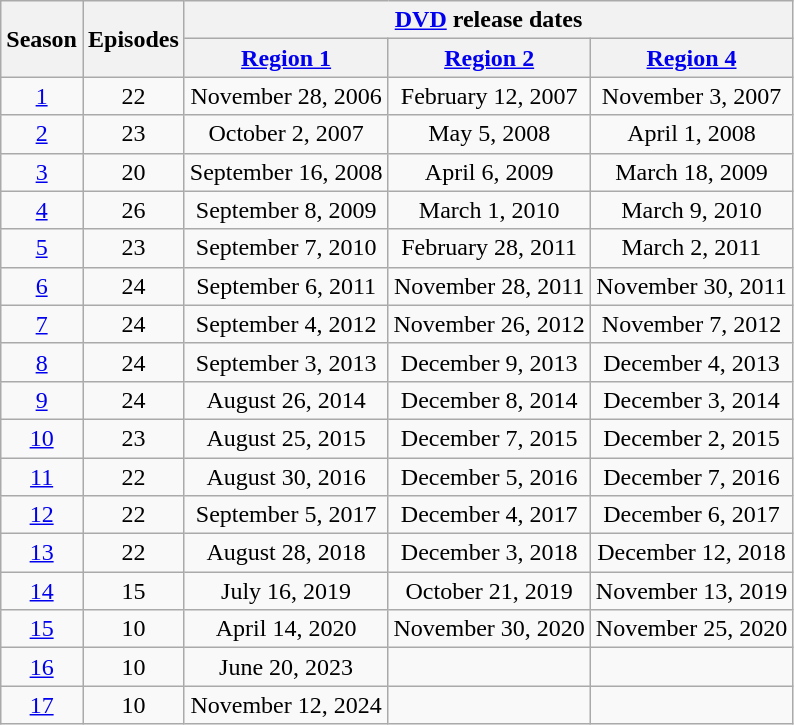<table class="wikitable plainrowheaders" style="text-align: center;">
<tr>
<th scope="col" rowspan="2">Season</th>
<th scope="col" rowspan="2">Episodes</th>
<th scope="col" colspan="3"><a href='#'>DVD</a> release dates</th>
</tr>
<tr>
<th scope="col"><a href='#'>Region 1</a></th>
<th scope="col"><a href='#'>Region 2</a></th>
<th scope="col"><a href='#'>Region 4</a></th>
</tr>
<tr>
<td scope="row"><a href='#'>1</a></td>
<td>22</td>
<td>November 28, 2006</td>
<td>February 12, 2007</td>
<td>November 3, 2007</td>
</tr>
<tr>
<td scope="row"><a href='#'>2</a></td>
<td>23</td>
<td>October 2, 2007</td>
<td>May 5, 2008</td>
<td>April 1, 2008</td>
</tr>
<tr>
<td scope="row"><a href='#'>3</a></td>
<td>20</td>
<td>September 16, 2008</td>
<td>April 6, 2009</td>
<td>March 18, 2009</td>
</tr>
<tr>
<td scope="row"><a href='#'>4</a></td>
<td>26</td>
<td>September 8, 2009</td>
<td>March 1, 2010</td>
<td>March 9, 2010</td>
</tr>
<tr>
<td scope="row"><a href='#'>5</a></td>
<td>23</td>
<td>September 7, 2010</td>
<td>February 28, 2011</td>
<td>March 2, 2011</td>
</tr>
<tr>
<td scope="row"><a href='#'>6</a></td>
<td>24</td>
<td>September 6, 2011</td>
<td>November 28, 2011</td>
<td>November 30, 2011</td>
</tr>
<tr>
<td scope="row"><a href='#'>7</a></td>
<td>24</td>
<td>September 4, 2012</td>
<td>November 26, 2012</td>
<td>November 7, 2012</td>
</tr>
<tr>
<td scope="row"><a href='#'>8</a></td>
<td>24</td>
<td>September 3, 2013</td>
<td>December 9, 2013</td>
<td>December 4, 2013</td>
</tr>
<tr>
<td scope="row"><a href='#'>9</a></td>
<td>24</td>
<td>August 26, 2014</td>
<td>December 8, 2014</td>
<td>December 3, 2014</td>
</tr>
<tr>
<td scope="row"><a href='#'>10</a></td>
<td>23</td>
<td>August 25, 2015</td>
<td>December 7, 2015</td>
<td>December 2, 2015</td>
</tr>
<tr>
<td scope="row"><a href='#'>11</a></td>
<td>22</td>
<td>August 30, 2016</td>
<td>December 5, 2016</td>
<td>December 7, 2016</td>
</tr>
<tr>
<td scope="row"><a href='#'>12</a></td>
<td>22</td>
<td>September 5, 2017</td>
<td>December 4, 2017</td>
<td>December 6, 2017</td>
</tr>
<tr>
<td scope="row"><a href='#'>13</a></td>
<td>22</td>
<td>August 28, 2018</td>
<td>December 3, 2018</td>
<td>December 12, 2018</td>
</tr>
<tr>
<td scope="row"><a href='#'>14</a></td>
<td>15</td>
<td>July 16, 2019</td>
<td>October 21, 2019</td>
<td>November 13, 2019</td>
</tr>
<tr>
<td scope="row"><a href='#'>15</a></td>
<td>10</td>
<td>April 14, 2020</td>
<td>November 30, 2020</td>
<td>November 25, 2020</td>
</tr>
<tr>
<td scope="row"><a href='#'>16</a></td>
<td>10</td>
<td>June 20, 2023</td>
<td></td>
<td></td>
</tr>
<tr>
<td scope="row"><a href='#'>17</a></td>
<td>10</td>
<td>November 12, 2024</td>
<td></td>
<td></td>
</tr>
</table>
